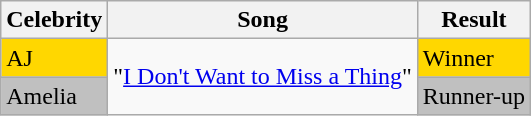<table class="wikitable sortable collapsed">
<tr>
<th>Celebrity</th>
<th>Song</th>
<th>Result</th>
</tr>
<tr>
<td style="background:gold;">AJ</td>
<td rowspan=2>"<a href='#'>I Don't Want to Miss a Thing</a>"</td>
<td style="background:gold;">Winner</td>
</tr>
<tr>
<td style="background:silver;">Amelia</td>
<td style="background:silver;">Runner-up</td>
</tr>
</table>
